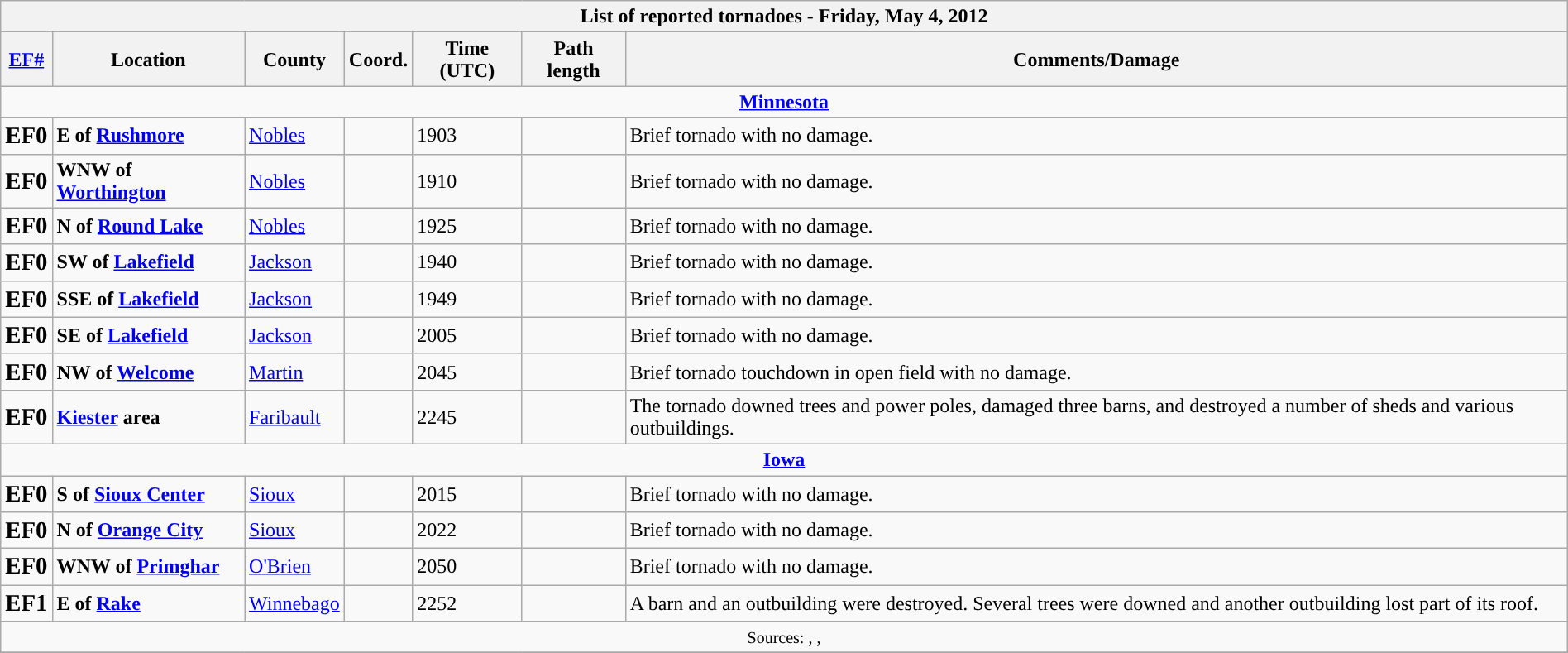<table class="wikitable collapsible" width="100%">
<tr>
<th colspan="7">List of reported tornadoes - Friday, May 4, 2012</th>
</tr>
<tr>
<th><a href='#'>EF#</a></th>
<th>Location</th>
<th>County</th>
<th>Coord.</th>
<th>Time (UTC)</th>
<th>Path length</th>
<th>Comments/Damage</th>
</tr>
<tr>
<td colspan="7" align=center><strong><a href='#'>Minnesota</a></strong></td>
</tr>
<tr>
<td><big><strong>EF0</strong></big></td>
<td><strong>E of <a href='#'>Rushmore</a></strong></td>
<td><a href='#'>Nobles</a></td>
<td></td>
<td>1903</td>
<td></td>
<td>Brief tornado with no damage.</td>
</tr>
<tr>
<td><big><strong>EF0</strong></big></td>
<td><strong>WNW of <a href='#'>Worthington</a></strong></td>
<td><a href='#'>Nobles</a></td>
<td></td>
<td>1910</td>
<td></td>
<td>Brief tornado with no damage.</td>
</tr>
<tr>
<td><big><strong>EF0</strong></big></td>
<td><strong>N of <a href='#'>Round Lake</a></strong></td>
<td><a href='#'>Nobles</a></td>
<td></td>
<td>1925</td>
<td></td>
<td>Brief tornado with no damage.</td>
</tr>
<tr>
<td><big><strong>EF0</strong></big></td>
<td><strong>SW of <a href='#'>Lakefield</a></strong></td>
<td><a href='#'>Jackson</a></td>
<td></td>
<td>1940</td>
<td></td>
<td>Brief tornado with no damage.</td>
</tr>
<tr>
<td><big><strong>EF0</strong></big></td>
<td><strong>SSE of <a href='#'>Lakefield</a></strong></td>
<td><a href='#'>Jackson</a></td>
<td></td>
<td>1949</td>
<td></td>
<td>Brief tornado with no damage.</td>
</tr>
<tr>
<td><big><strong>EF0</strong></big></td>
<td><strong>SE of <a href='#'>Lakefield</a></strong></td>
<td><a href='#'>Jackson</a></td>
<td></td>
<td>2005</td>
<td></td>
<td>Brief tornado with no damage.</td>
</tr>
<tr>
<td><big><strong>EF0</strong></big></td>
<td><strong>NW of <a href='#'>Welcome</a></strong></td>
<td><a href='#'>Martin</a></td>
<td></td>
<td>2045</td>
<td></td>
<td>Brief tornado touchdown in open field with no damage.</td>
</tr>
<tr>
<td><big><strong>EF0</strong></big></td>
<td><strong><a href='#'>Kiester</a> area</strong></td>
<td><a href='#'>Faribault</a></td>
<td></td>
<td>2245</td>
<td></td>
<td>The tornado downed trees and power poles, damaged three barns, and destroyed a number of sheds and various outbuildings.</td>
</tr>
<tr>
<td colspan="7" align=center><strong><a href='#'>Iowa</a></strong></td>
</tr>
<tr>
<td><big><strong>EF0</strong></big></td>
<td><strong>S of <a href='#'>Sioux Center</a></strong></td>
<td><a href='#'>Sioux</a></td>
<td></td>
<td>2015</td>
<td></td>
<td>Brief tornado with no damage.</td>
</tr>
<tr>
<td><big><strong>EF0</strong></big></td>
<td><strong>N of <a href='#'>Orange City</a></strong></td>
<td><a href='#'>Sioux</a></td>
<td></td>
<td>2022</td>
<td></td>
<td>Brief tornado with no damage.</td>
</tr>
<tr>
<td><big><strong>EF0</strong></big></td>
<td><strong>WNW of <a href='#'>Primghar</a></strong></td>
<td><a href='#'>O'Brien</a></td>
<td></td>
<td>2050</td>
<td></td>
<td>Brief tornado with no damage.</td>
</tr>
<tr>
<td><big><strong>EF1</strong></big></td>
<td><strong>E of <a href='#'>Rake</a></strong></td>
<td><a href='#'>Winnebago</a></td>
<td></td>
<td>2252</td>
<td></td>
<td>A barn and an outbuilding were destroyed. Several trees were downed and another outbuilding lost part of its roof.</td>
</tr>
<tr>
<td colspan="7" align=center><small>Sources: , , </small></td>
</tr>
<tr>
</tr>
</table>
